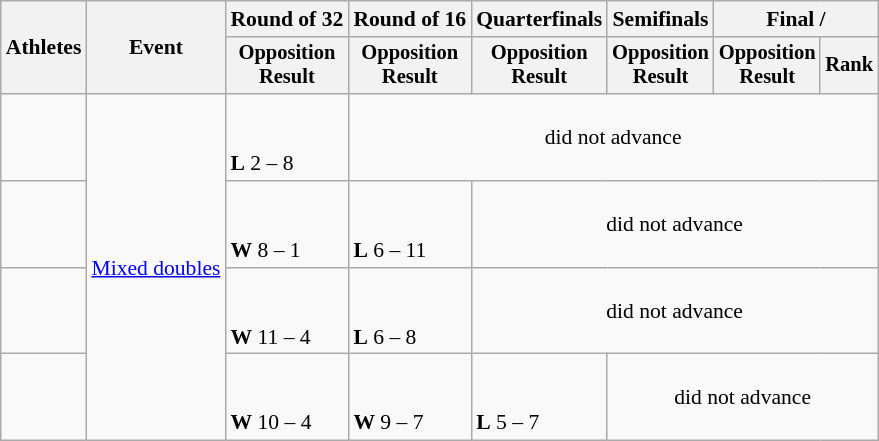<table class="wikitable" style="font-size:90%">
<tr>
<th rowspan=2>Athletes</th>
<th rowspan=2>Event</th>
<th>Round of 32</th>
<th>Round of 16</th>
<th>Quarterfinals</th>
<th>Semifinals</th>
<th colspan=2>Final / </th>
</tr>
<tr style="font-size:95%">
<th>Opposition<br>Result</th>
<th>Opposition<br>Result</th>
<th>Opposition<br>Result</th>
<th>Opposition<br>Result</th>
<th>Opposition<br>Result</th>
<th>Rank</th>
</tr>
<tr>
<td align=left><br></td>
<td align=left rowspan=4><a href='#'>Mixed doubles</a></td>
<td align=left><br><br><strong>L</strong> 2 – 8</td>
<td align=center colspan=5>did not advance</td>
</tr>
<tr>
<td align=left><br></td>
<td align=left><br><br><strong>W</strong> 8 – 1</td>
<td><br><br><strong>L</strong> 6 – 11</td>
<td align=center colspan=4>did not advance</td>
</tr>
<tr>
<td align=left><br></td>
<td align=left><br><br><strong>W</strong> 11 – 4</td>
<td><br><br><strong>L</strong> 6 – 8</td>
<td align=center colspan=4>did not advance</td>
</tr>
<tr>
<td align=left><br></td>
<td align=left><br><br><strong>W</strong> 10 – 4</td>
<td><br><br><strong>W</strong> 9 – 7</td>
<td><br><br><strong>L</strong> 5 – 7</td>
<td align=center colspan=3>did not advance</td>
</tr>
</table>
